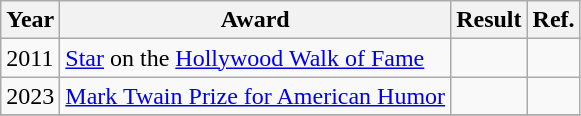<table class="wikitable">
<tr>
<th>Year</th>
<th>Award</th>
<th>Result</th>
<th>Ref.</th>
</tr>
<tr>
<td>2011</td>
<td><a href='#'>Star</a> on the <a href='#'>Hollywood Walk of Fame</a></td>
<td></td>
<td></td>
</tr>
<tr>
<td>2023</td>
<td><a href='#'>Mark Twain Prize for American Humor</a></td>
<td></td>
<td></td>
</tr>
<tr>
</tr>
</table>
